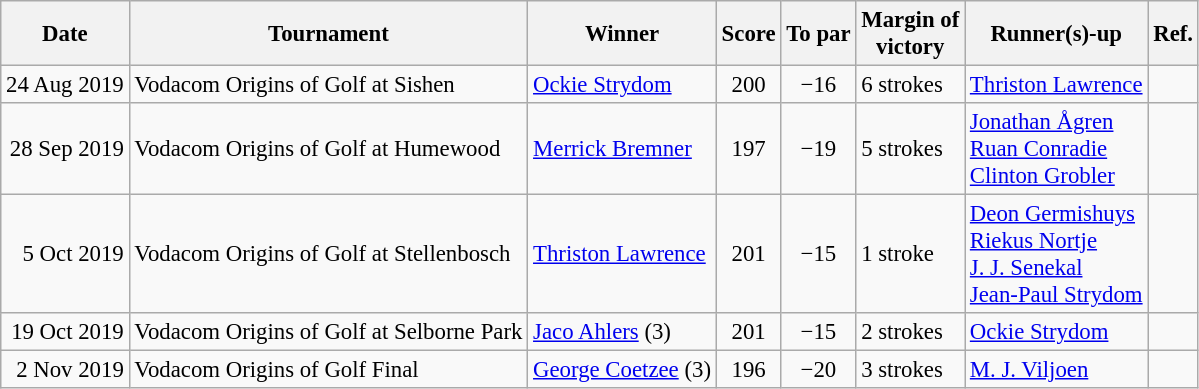<table class=wikitable style="font-size:95%">
<tr>
<th>Date</th>
<th>Tournament</th>
<th>Winner</th>
<th>Score</th>
<th>To par</th>
<th>Margin of<br>victory</th>
<th>Runner(s)-up</th>
<th>Ref.</th>
</tr>
<tr>
<td align=right>24 Aug 2019</td>
<td>Vodacom Origins of Golf at Sishen</td>
<td> <a href='#'>Ockie Strydom</a></td>
<td align=center>200</td>
<td align=center>−16</td>
<td>6 strokes</td>
<td> <a href='#'>Thriston Lawrence</a></td>
<td></td>
</tr>
<tr>
<td align=right>28 Sep 2019</td>
<td>Vodacom Origins of Golf at Humewood</td>
<td> <a href='#'>Merrick Bremner</a></td>
<td align=center>197</td>
<td align=center>−19</td>
<td>5 strokes</td>
<td> <a href='#'>Jonathan Ågren</a><br> <a href='#'>Ruan Conradie</a><br> <a href='#'>Clinton Grobler</a></td>
<td></td>
</tr>
<tr>
<td align=right>5 Oct 2019</td>
<td>Vodacom Origins of Golf at Stellenbosch</td>
<td> <a href='#'>Thriston Lawrence</a></td>
<td align=center>201</td>
<td align=center>−15</td>
<td>1 stroke</td>
<td> <a href='#'>Deon Germishuys</a><br> <a href='#'>Riekus Nortje</a><br> <a href='#'>J. J. Senekal</a><br> <a href='#'>Jean-Paul Strydom</a></td>
<td></td>
</tr>
<tr>
<td align=right>19 Oct 2019</td>
<td>Vodacom Origins of Golf at Selborne Park</td>
<td> <a href='#'>Jaco Ahlers</a> (3)</td>
<td align=center>201</td>
<td align=center>−15</td>
<td>2 strokes</td>
<td> <a href='#'>Ockie Strydom</a></td>
<td></td>
</tr>
<tr>
<td align=right>2 Nov 2019</td>
<td>Vodacom Origins of Golf Final</td>
<td> <a href='#'>George Coetzee</a> (3)</td>
<td align=center>196</td>
<td align=center>−20</td>
<td>3 strokes</td>
<td> <a href='#'>M. J. Viljoen</a></td>
<td></td>
</tr>
</table>
